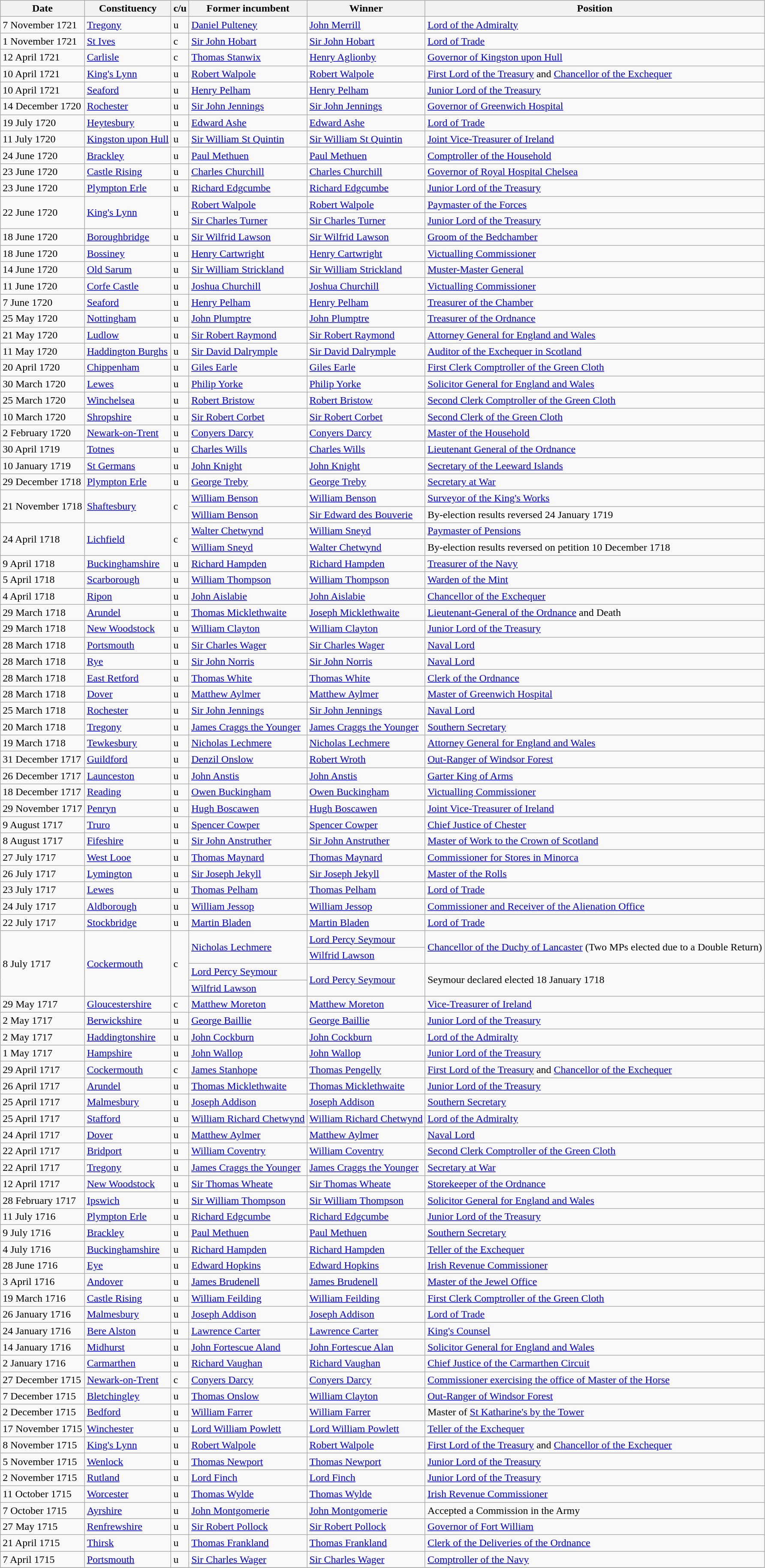<table class="wikitable">
<tr>
<th>Date</th>
<th>Constituency</th>
<th>c/u</th>
<th>Former incumbent</th>
<th>Winner</th>
<th>Position</th>
</tr>
<tr>
<td>7 November 1721</td>
<td><a href='#'>Tregony</a></td>
<td>u</td>
<td><a href='#'>Daniel Pulteney</a></td>
<td><a href='#'>John Merrill</a></td>
<td><a href='#'>Lord of the Admiralty</a></td>
</tr>
<tr>
<td>1 November 1721</td>
<td><a href='#'>St Ives</a></td>
<td>c</td>
<td><a href='#'>Sir John Hobart</a></td>
<td><a href='#'>Sir John Hobart</a></td>
<td><a href='#'>Lord of Trade</a></td>
</tr>
<tr>
<td>12 April 1721</td>
<td><a href='#'>Carlisle</a></td>
<td>c</td>
<td><a href='#'>Thomas Stanwix</a></td>
<td><a href='#'>Henry Aglionby</a></td>
<td><a href='#'>Governor of Kingston upon Hull</a></td>
</tr>
<tr>
<td>10 April 1721</td>
<td><a href='#'>King's Lynn</a></td>
<td>u</td>
<td><a href='#'>Robert Walpole</a></td>
<td><a href='#'>Robert Walpole</a></td>
<td><a href='#'>First Lord of the Treasury</a> and <a href='#'>Chancellor of the Exchequer</a></td>
</tr>
<tr>
<td>10 April 1721</td>
<td><a href='#'>Seaford</a></td>
<td>u</td>
<td><a href='#'>Henry Pelham</a></td>
<td><a href='#'>Henry Pelham</a></td>
<td><a href='#'>Junior Lord of the Treasury</a></td>
</tr>
<tr>
<td>14 December 1720</td>
<td><a href='#'>Rochester</a></td>
<td>u</td>
<td><a href='#'>Sir John Jennings</a></td>
<td><a href='#'>Sir John Jennings</a></td>
<td><a href='#'>Governor of Greenwich Hospital</a></td>
</tr>
<tr>
<td>19 July 1720</td>
<td><a href='#'>Heytesbury</a></td>
<td>u</td>
<td><a href='#'>Edward Ashe</a></td>
<td><a href='#'>Edward Ashe</a></td>
<td><a href='#'>Lord of Trade</a></td>
</tr>
<tr>
<td>11 July 1720</td>
<td><a href='#'>Kingston upon Hull</a></td>
<td>u</td>
<td><a href='#'>Sir William St Quintin</a></td>
<td><a href='#'>Sir William St Quintin</a></td>
<td><a href='#'>Joint Vice-Treasurer of Ireland</a></td>
</tr>
<tr>
<td>24 June 1720</td>
<td><a href='#'>Brackley</a></td>
<td>u</td>
<td><a href='#'>Paul Methuen</a></td>
<td><a href='#'>Paul Methuen</a></td>
<td><a href='#'>Comptroller of the Household</a></td>
</tr>
<tr>
<td>23 June 1720</td>
<td><a href='#'>Castle Rising</a></td>
<td>u</td>
<td><a href='#'>Charles Churchill</a></td>
<td><a href='#'>Charles Churchill</a></td>
<td><a href='#'>Governor of Royal Hospital Chelsea</a></td>
</tr>
<tr>
<td>23 June 1720</td>
<td><a href='#'>Plympton Erle</a></td>
<td>u</td>
<td><a href='#'>Richard Edgcumbe</a></td>
<td><a href='#'>Richard Edgcumbe</a></td>
<td><a href='#'>Junior Lord of the Treasury</a></td>
</tr>
<tr>
<td rowspan=2>22 June 1720</td>
<td rowspan=2><a href='#'>King's Lynn</a></td>
<td rowspan=2>u</td>
<td><a href='#'>Robert Walpole</a></td>
<td><a href='#'>Robert Walpole</a></td>
<td><a href='#'>Paymaster of the Forces</a></td>
</tr>
<tr>
<td><a href='#'>Sir Charles Turner</a></td>
<td><a href='#'>Sir Charles Turner</a></td>
<td><a href='#'>Junior Lord of the Treasury</a></td>
</tr>
<tr>
<td>18 June 1720</td>
<td><a href='#'>Boroughbridge</a></td>
<td>u</td>
<td><a href='#'>Sir Wilfrid Lawson</a></td>
<td><a href='#'>Sir Wilfrid Lawson</a></td>
<td><a href='#'>Groom of the Bedchamber</a></td>
</tr>
<tr>
<td>18 June 1720</td>
<td><a href='#'>Bossiney</a></td>
<td>u</td>
<td><a href='#'>Henry Cartwright</a></td>
<td><a href='#'>Henry Cartwright</a></td>
<td><a href='#'>Victualling Commissioner</a></td>
</tr>
<tr>
<td>14 June 1720</td>
<td><a href='#'>Old Sarum</a></td>
<td>u</td>
<td><a href='#'>Sir William Strickland</a></td>
<td><a href='#'>Sir William Strickland</a></td>
<td><a href='#'>Muster-Master General</a></td>
</tr>
<tr>
<td>11 June 1720</td>
<td><a href='#'>Corfe Castle</a></td>
<td>u</td>
<td><a href='#'>Joshua Churchill</a></td>
<td><a href='#'>Joshua Churchill</a></td>
<td><a href='#'>Victualling Commissioner</a></td>
</tr>
<tr>
<td>7 June 1720</td>
<td><a href='#'>Seaford</a></td>
<td>u</td>
<td><a href='#'>Henry Pelham</a></td>
<td><a href='#'>Henry Pelham</a></td>
<td><a href='#'>Treasurer of the Chamber</a></td>
</tr>
<tr>
<td>25 May 1720</td>
<td><a href='#'>Nottingham</a></td>
<td>u</td>
<td><a href='#'>John Plumptre</a></td>
<td><a href='#'>John Plumptre</a></td>
<td><a href='#'>Treasurer of the Ordnance</a></td>
</tr>
<tr>
<td>21 May 1720</td>
<td><a href='#'>Ludlow</a></td>
<td>u</td>
<td><a href='#'>Sir Robert Raymond</a></td>
<td><a href='#'>Sir Robert Raymond</a></td>
<td><a href='#'>Attorney General for England and Wales</a></td>
</tr>
<tr>
<td>11 May 1720</td>
<td><a href='#'>Haddington Burghs</a></td>
<td>u</td>
<td><a href='#'>Sir David Dalrymple</a></td>
<td><a href='#'>Sir David Dalrymple</a></td>
<td><a href='#'>Auditor of the Exchequer in Scotland</a></td>
</tr>
<tr>
<td>20 April 1720</td>
<td><a href='#'>Chippenham</a></td>
<td>u</td>
<td><a href='#'>Giles Earle</a></td>
<td><a href='#'>Giles Earle</a></td>
<td><a href='#'>First Clerk Comptroller of the Green Cloth</a></td>
</tr>
<tr>
<td>30 March 1720</td>
<td><a href='#'>Lewes</a></td>
<td>u</td>
<td><a href='#'>Philip Yorke</a></td>
<td><a href='#'>Philip Yorke</a></td>
<td><a href='#'>Solicitor General for England and Wales</a></td>
</tr>
<tr>
<td>25 March 1720</td>
<td><a href='#'>Winchelsea</a></td>
<td>u</td>
<td><a href='#'>Robert Bristow</a></td>
<td><a href='#'>Robert Bristow</a></td>
<td><a href='#'>Second Clerk Comptroller of the Green Cloth</a></td>
</tr>
<tr>
<td>10 March 1720</td>
<td><a href='#'>Shropshire</a></td>
<td>u</td>
<td><a href='#'>Sir Robert Corbet</a></td>
<td><a href='#'>Sir Robert Corbet</a></td>
<td><a href='#'>Second Clerk of the Green Cloth</a></td>
</tr>
<tr>
<td>2 February 1720</td>
<td><a href='#'>Newark-on-Trent</a></td>
<td>u</td>
<td><a href='#'>Conyers Darcy</a></td>
<td><a href='#'>Conyers Darcy</a></td>
<td><a href='#'>Master of the Household</a></td>
</tr>
<tr>
<td>30 April 1719</td>
<td><a href='#'>Totnes</a></td>
<td>u</td>
<td><a href='#'>Charles Wills</a></td>
<td><a href='#'>Charles Wills</a></td>
<td><a href='#'>Lieutenant General of the Ordnance</a></td>
</tr>
<tr>
<td>10 January 1719</td>
<td><a href='#'>St Germans</a></td>
<td>u</td>
<td><a href='#'>John Knight</a></td>
<td><a href='#'>John Knight</a></td>
<td><a href='#'>Secretary of the Leeward Islands</a></td>
</tr>
<tr>
<td>29 December 1718</td>
<td><a href='#'>Plympton Erle</a></td>
<td>u</td>
<td><a href='#'>George Treby</a></td>
<td><a href='#'>George Treby</a></td>
<td><a href='#'>Secretary at War</a></td>
</tr>
<tr>
<td rowspan=2>21 November 1718</td>
<td rowspan=2><a href='#'>Shaftesbury</a></td>
<td rowspan=2>c</td>
<td><a href='#'>William Benson</a></td>
<td><a href='#'>William Benson</a></td>
<td><a href='#'>Surveyor of the King's Works</a></td>
</tr>
<tr>
<td><a href='#'>William Benson</a></td>
<td><a href='#'>Sir Edward des Bouverie</a></td>
<td>By-election results reversed 24 January 1719</td>
</tr>
<tr>
<td rowspan=2>24 April 1718</td>
<td rowspan=2><a href='#'>Lichfield</a></td>
<td rowspan=2>c</td>
<td><a href='#'>Walter Chetwynd</a></td>
<td><a href='#'>William Sneyd</a></td>
<td><a href='#'>Paymaster of Pensions</a></td>
</tr>
<tr>
<td><a href='#'>William Sneyd</a></td>
<td><a href='#'>Walter Chetwynd</a></td>
<td>By-election results reversed on petition 10 December 1718</td>
</tr>
<tr>
<td>9 April 1718</td>
<td><a href='#'>Buckinghamshire</a></td>
<td>u</td>
<td><a href='#'>Richard Hampden</a></td>
<td><a href='#'>Richard Hampden</a></td>
<td><a href='#'>Treasurer of the Navy</a></td>
</tr>
<tr>
<td>5 April 1718</td>
<td><a href='#'>Scarborough</a></td>
<td>u</td>
<td><a href='#'>William Thompson</a></td>
<td><a href='#'>William Thompson</a></td>
<td><a href='#'>Warden of the Mint</a></td>
</tr>
<tr>
<td>4 April 1718</td>
<td><a href='#'>Ripon</a></td>
<td>u</td>
<td><a href='#'>John Aislabie</a></td>
<td><a href='#'>John Aislabie</a></td>
<td><a href='#'>Chancellor of the Exchequer</a></td>
</tr>
<tr>
<td>29 March 1718</td>
<td><a href='#'>Arundel</a></td>
<td>u</td>
<td><a href='#'>Thomas Micklethwaite</a></td>
<td><a href='#'>Joseph Micklethwaite</a></td>
<td><a href='#'>Lieutenant-General of the Ordnance</a> and Death</td>
</tr>
<tr>
<td>29 March 1718</td>
<td><a href='#'>New Woodstock</a></td>
<td>u</td>
<td><a href='#'>William Clayton</a></td>
<td><a href='#'>William Clayton</a></td>
<td><a href='#'>Junior Lord of the Treasury</a></td>
</tr>
<tr>
<td>28 March 1718</td>
<td><a href='#'>Portsmouth</a></td>
<td>u</td>
<td><a href='#'>Sir Charles Wager</a></td>
<td><a href='#'>Sir Charles Wager</a></td>
<td><a href='#'>Naval Lord</a></td>
</tr>
<tr>
<td>28 March 1718</td>
<td><a href='#'>Rye</a></td>
<td>u</td>
<td><a href='#'>Sir John Norris</a></td>
<td><a href='#'>Sir John Norris</a></td>
<td><a href='#'>Naval Lord</a></td>
</tr>
<tr>
<td>28 March 1718</td>
<td><a href='#'>East Retford</a></td>
<td>u</td>
<td><a href='#'>Thomas White</a></td>
<td><a href='#'>Thomas White</a></td>
<td><a href='#'>Clerk of the Ordnance</a></td>
</tr>
<tr>
<td>28 March 1718</td>
<td><a href='#'>Dover</a></td>
<td>u</td>
<td><a href='#'>Matthew Aylmer</a></td>
<td><a href='#'>Matthew Aylmer</a></td>
<td><a href='#'>Master of Greenwich Hospital</a></td>
</tr>
<tr>
<td>25 March 1718</td>
<td><a href='#'>Rochester</a></td>
<td>u</td>
<td><a href='#'>Sir John Jennings</a></td>
<td><a href='#'>Sir John Jennings</a></td>
<td><a href='#'>Naval Lord</a></td>
</tr>
<tr>
<td>20 March 1718</td>
<td><a href='#'>Tregony</a></td>
<td>u</td>
<td><a href='#'>James Craggs the Younger</a></td>
<td><a href='#'>James Craggs the Younger</a></td>
<td><a href='#'>Southern Secretary</a></td>
</tr>
<tr>
<td>19 March 1718</td>
<td><a href='#'>Tewkesbury</a></td>
<td>u</td>
<td><a href='#'>Nicholas Lechmere</a></td>
<td><a href='#'>Nicholas Lechmere</a></td>
<td><a href='#'>Attorney General for England and Wales</a></td>
</tr>
<tr>
<td>31 December 1717</td>
<td><a href='#'>Guildford</a></td>
<td>u</td>
<td><a href='#'>Denzil Onslow</a></td>
<td><a href='#'>Robert Wroth</a></td>
<td><a href='#'>Out-Ranger of Windsor Forest</a></td>
</tr>
<tr>
<td>26 December 1717</td>
<td><a href='#'>Launceston</a></td>
<td>u</td>
<td><a href='#'>John Anstis</a></td>
<td><a href='#'>John Anstis</a></td>
<td><a href='#'>Garter King of Arms</a></td>
</tr>
<tr>
<td>18 December 1717</td>
<td><a href='#'>Reading</a></td>
<td>u</td>
<td><a href='#'>Owen Buckingham</a></td>
<td><a href='#'>Owen Buckingham</a></td>
<td><a href='#'>Victualling Commissioner</a></td>
</tr>
<tr>
<td>29 November 1717</td>
<td><a href='#'>Penryn</a></td>
<td>u</td>
<td><a href='#'>Hugh Boscawen</a></td>
<td><a href='#'>Hugh Boscawen</a></td>
<td><a href='#'>Joint Vice-Treasurer of Ireland</a></td>
</tr>
<tr>
<td>9 August 1717</td>
<td><a href='#'>Truro</a></td>
<td>u</td>
<td><a href='#'>Spencer Cowper</a></td>
<td><a href='#'>Spencer Cowper</a></td>
<td><a href='#'>Chief Justice of Chester</a></td>
</tr>
<tr>
<td>8 August 1717</td>
<td><a href='#'>Fifeshire</a></td>
<td>u</td>
<td><a href='#'>Sir John Anstruther</a></td>
<td><a href='#'>Sir John Anstruther</a></td>
<td><a href='#'>Master of Work to the Crown of Scotland</a></td>
</tr>
<tr>
<td>27 July 1717</td>
<td><a href='#'>West Looe</a></td>
<td>u</td>
<td><a href='#'>Thomas Maynard</a></td>
<td><a href='#'>Thomas Maynard</a></td>
<td><a href='#'>Commissioner for Stores in Minorca</a></td>
</tr>
<tr>
<td>26 July 1717</td>
<td><a href='#'>Lymington</a></td>
<td>u</td>
<td><a href='#'>Sir Joseph Jekyll</a></td>
<td><a href='#'>Sir Joseph Jekyll</a></td>
<td><a href='#'>Master of the Rolls</a></td>
</tr>
<tr>
<td>23 July 1717</td>
<td><a href='#'>Lewes</a></td>
<td>u</td>
<td><a href='#'>Thomas Pelham</a></td>
<td><a href='#'>Thomas Pelham</a></td>
<td><a href='#'>Lord of Trade</a></td>
</tr>
<tr>
<td>24 July 1717</td>
<td><a href='#'>Aldborough</a></td>
<td>u</td>
<td><a href='#'>William Jessop</a></td>
<td><a href='#'>William Jessop</a></td>
<td><a href='#'>Commissioner and Receiver of the Alienation Office</a></td>
</tr>
<tr>
<td>22 July 1717</td>
<td><a href='#'>Stockbridge</a></td>
<td>u</td>
<td><a href='#'>Martin Bladen</a></td>
<td><a href='#'>Martin Bladen</a></td>
<td><a href='#'>Lord of Trade</a></td>
</tr>
<tr>
<td rowspan=4>8 July 1717</td>
<td rowspan=4><a href='#'>Cockermouth</a></td>
<td rowspan=4>c</td>
<td rowspan=2><a href='#'>Nicholas Lechmere</a></td>
<td><a href='#'>Lord Percy Seymour</a></td>
<td rowspan=2><a href='#'>Chancellor of the Duchy of Lancaster</a> (Two MPs elected due to a Double Return)</td>
</tr>
<tr>
<td><a href='#'>Wilfrid Lawson</a></td>
</tr>
<tr>
<td><a href='#'>Lord Percy Seymour</a></td>
<td rowspan=2><a href='#'>Lord Percy Seymour</a></td>
<td rowspan=2>Seymour declared elected 18 January 1718</td>
</tr>
<tr>
<td><a href='#'>Wilfrid Lawson</a></td>
</tr>
<tr>
<td>29 May 1717</td>
<td><a href='#'>Gloucestershire</a></td>
<td>c</td>
<td><a href='#'>Matthew Moreton</a></td>
<td><a href='#'>Matthew Moreton</a></td>
<td><a href='#'>Vice-Treasurer of Ireland</a></td>
</tr>
<tr>
<td>2 May 1717</td>
<td><a href='#'>Berwickshire</a></td>
<td>u</td>
<td><a href='#'>George Baillie</a></td>
<td><a href='#'>George Baillie</a></td>
<td><a href='#'>Junior Lord of the Treasury</a></td>
</tr>
<tr>
<td>2 May 1717</td>
<td><a href='#'>Haddingtonshire</a></td>
<td>u</td>
<td><a href='#'>John Cockburn</a></td>
<td><a href='#'>John Cockburn</a></td>
<td><a href='#'>Lord of the Admiralty</a></td>
</tr>
<tr>
<td>1 May 1717</td>
<td><a href='#'>Hampshire</a></td>
<td>u</td>
<td><a href='#'>John Wallop</a></td>
<td><a href='#'>John Wallop</a></td>
<td><a href='#'>Junior Lord of the Treasury</a></td>
</tr>
<tr>
<td>29 April 1717</td>
<td><a href='#'>Cockermouth</a></td>
<td>c</td>
<td><a href='#'>James Stanhope</a></td>
<td><a href='#'>Thomas Pengelly</a></td>
<td><a href='#'>First Lord of the Treasury</a> and <a href='#'>Chancellor of the Exchequer</a></td>
</tr>
<tr>
<td>26 April 1717</td>
<td><a href='#'>Arundel</a></td>
<td>u</td>
<td><a href='#'>Thomas Micklethwaite</a></td>
<td><a href='#'>Thomas Micklethwaite</a></td>
<td><a href='#'>Junior Lord of the Treasury</a></td>
</tr>
<tr>
<td>25 April 1717</td>
<td><a href='#'>Malmesbury</a></td>
<td>u</td>
<td><a href='#'>Joseph Addison</a></td>
<td><a href='#'>Joseph Addison</a></td>
<td><a href='#'>Southern Secretary</a></td>
</tr>
<tr>
<td>25 April 1717</td>
<td><a href='#'>Stafford</a></td>
<td>u</td>
<td><a href='#'>William Richard Chetwynd</a></td>
<td><a href='#'>William Richard Chetwynd</a></td>
<td><a href='#'>Lord of the Admiralty</a></td>
</tr>
<tr>
<td>24 April 1717</td>
<td><a href='#'>Dover</a></td>
<td>u</td>
<td><a href='#'>Matthew Aylmer</a></td>
<td><a href='#'>Matthew Aylmer</a></td>
<td><a href='#'>Naval Lord</a></td>
</tr>
<tr>
<td>22 April 1717</td>
<td><a href='#'>Bridport</a></td>
<td>u</td>
<td><a href='#'>William Coventry</a></td>
<td><a href='#'>William Coventry</a></td>
<td><a href='#'>Second Clerk Comptroller of the Green Cloth</a></td>
</tr>
<tr>
<td>22 April 1717</td>
<td><a href='#'>Tregony</a></td>
<td>u</td>
<td><a href='#'>James Craggs the Younger</a></td>
<td><a href='#'>James Craggs the Younger</a></td>
<td><a href='#'>Secretary at War</a></td>
</tr>
<tr>
<td>12 April 1717</td>
<td><a href='#'>New Woodstock</a></td>
<td>u</td>
<td><a href='#'>Sir Thomas Wheate</a></td>
<td><a href='#'>Sir Thomas Wheate</a></td>
<td><a href='#'>Storekeeper of the Ordnance</a></td>
</tr>
<tr>
<td>28 February 1717</td>
<td><a href='#'>Ipswich</a></td>
<td>u</td>
<td><a href='#'>Sir William Thompson</a></td>
<td><a href='#'>Sir William Thompson</a></td>
<td><a href='#'>Solicitor General for England and Wales</a></td>
</tr>
<tr>
<td>11 July 1716</td>
<td><a href='#'>Plympton Erle</a></td>
<td>u</td>
<td><a href='#'>Richard Edgcumbe</a></td>
<td><a href='#'>Richard Edgcumbe</a></td>
<td><a href='#'>Junior Lord of the Treasury</a></td>
</tr>
<tr>
<td>9 July 1716</td>
<td><a href='#'>Brackley</a></td>
<td>u</td>
<td><a href='#'>Paul Methuen</a></td>
<td><a href='#'>Paul Methuen</a></td>
<td><a href='#'>Southern Secretary</a></td>
</tr>
<tr>
<td>4 July 1716</td>
<td><a href='#'>Buckinghamshire</a></td>
<td>u</td>
<td><a href='#'>Richard Hampden</a></td>
<td><a href='#'>Richard Hampden</a></td>
<td><a href='#'>Teller of the Exchequer</a></td>
</tr>
<tr>
<td>28 June 1716</td>
<td><a href='#'>Eye</a></td>
<td>u</td>
<td><a href='#'>Edward Hopkins</a></td>
<td><a href='#'>Edward Hopkins</a></td>
<td><a href='#'>Irish Revenue Commissioner</a></td>
</tr>
<tr>
<td>3 April 1716</td>
<td><a href='#'>Andover</a></td>
<td>u</td>
<td><a href='#'>James Brudenell</a></td>
<td><a href='#'>James Brudenell</a></td>
<td><a href='#'>Master of the Jewel Office</a></td>
</tr>
<tr>
<td>19 March 1716</td>
<td><a href='#'>Castle Rising</a></td>
<td>u</td>
<td><a href='#'>William Feilding</a></td>
<td><a href='#'>William Feilding</a></td>
<td><a href='#'>First Clerk Comptroller of the Green Cloth</a></td>
</tr>
<tr>
<td>26 January 1716</td>
<td><a href='#'>Malmesbury</a></td>
<td>u</td>
<td><a href='#'>Joseph Addison</a></td>
<td><a href='#'>Joseph Addison</a></td>
<td><a href='#'>Lord of Trade</a></td>
</tr>
<tr>
<td>24 January 1716</td>
<td><a href='#'>Bere Alston</a></td>
<td>u</td>
<td><a href='#'>Lawrence Carter</a></td>
<td><a href='#'>Lawrence Carter</a></td>
<td><a href='#'>King's Counsel</a></td>
</tr>
<tr>
<td>14 January 1716</td>
<td><a href='#'>Midhurst</a></td>
<td>u</td>
<td><a href='#'>John Fortescue Aland</a></td>
<td><a href='#'>John Fortescue Alan</a></td>
<td><a href='#'>Solicitor General for England and Wales</a></td>
</tr>
<tr>
<td>2 January 1716</td>
<td><a href='#'>Carmarthen</a></td>
<td>u</td>
<td><a href='#'>Richard Vaughan</a></td>
<td><a href='#'>Richard Vaughan</a></td>
<td><a href='#'>Chief Justice of the Carmarthen Circuit</a></td>
</tr>
<tr>
<td>27 December 1715</td>
<td><a href='#'>Newark-on-Trent</a></td>
<td>c</td>
<td><a href='#'>Conyers Darcy</a></td>
<td><a href='#'>Conyers Darcy</a></td>
<td><a href='#'>Commissioner exercising the office of Master of the Horse</a></td>
</tr>
<tr>
<td>7 December 1715</td>
<td><a href='#'>Bletchingley</a></td>
<td>u</td>
<td><a href='#'>Thomas Onslow</a></td>
<td><a href='#'>William Clayton</a></td>
<td><a href='#'>Out-Ranger of Windsor Forest</a></td>
</tr>
<tr>
<td>2 December 1715</td>
<td><a href='#'>Bedford</a></td>
<td>u</td>
<td><a href='#'>William Farrer</a></td>
<td><a href='#'>William Farrer</a></td>
<td>Master of <a href='#'>St Katharine's by the Tower</a></td>
</tr>
<tr>
<td>17 November 1715</td>
<td><a href='#'>Winchester</a></td>
<td>u</td>
<td><a href='#'>Lord William Powlett</a></td>
<td><a href='#'>Lord William Powlett</a></td>
<td><a href='#'>Teller of the Exchequer</a></td>
</tr>
<tr>
<td>8 November 1715</td>
<td><a href='#'>King's Lynn</a></td>
<td>u</td>
<td><a href='#'>Robert Walpole</a></td>
<td><a href='#'>Robert Walpole</a></td>
<td><a href='#'>First Lord of the Treasury</a> and <a href='#'>Chancellor of the Exchequer</a></td>
</tr>
<tr>
<td>5 November 1715</td>
<td><a href='#'>Wenlock</a></td>
<td>u</td>
<td><a href='#'>Thomas Newport</a></td>
<td><a href='#'>Thomas Newport</a></td>
<td><a href='#'>Junior Lord of the Treasury</a></td>
</tr>
<tr>
<td>2 November 1715</td>
<td><a href='#'>Rutland</a></td>
<td>u</td>
<td><a href='#'>Lord Finch</a></td>
<td><a href='#'>Lord Finch</a></td>
<td><a href='#'>Junior Lord of the Treasury</a></td>
</tr>
<tr>
<td>11 October 1715</td>
<td><a href='#'>Worcester</a></td>
<td>u</td>
<td><a href='#'>Thomas Wylde</a></td>
<td><a href='#'>Thomas Wylde</a></td>
<td><a href='#'>Irish Revenue Commissioner</a></td>
</tr>
<tr>
<td>7 October 1715</td>
<td><a href='#'>Ayrshire</a></td>
<td>u</td>
<td><a href='#'>John Montgomerie</a></td>
<td><a href='#'>John Montgomerie</a></td>
<td>Accepted a Commission in the Army</td>
</tr>
<tr>
<td>27 May 1715</td>
<td><a href='#'>Renfrewshire</a></td>
<td>u</td>
<td><a href='#'>Sir Robert Pollock</a></td>
<td><a href='#'>Sir Robert Pollock</a></td>
<td><a href='#'>Governor of Fort William</a></td>
</tr>
<tr>
<td>21 April 1715</td>
<td><a href='#'>Thirsk</a></td>
<td>u</td>
<td><a href='#'>Thomas Frankland</a></td>
<td><a href='#'>Thomas Frankland</a></td>
<td><a href='#'>Clerk of the Deliveries of the Ordnance</a></td>
</tr>
<tr>
<td>7 April 1715</td>
<td><a href='#'>Portsmouth</a></td>
<td>u</td>
<td><a href='#'>Sir Charles Wager</a></td>
<td><a href='#'>Sir Charles Wager</a></td>
<td><a href='#'>Comptroller of the Navy</a></td>
</tr>
<tr>
</tr>
</table>
